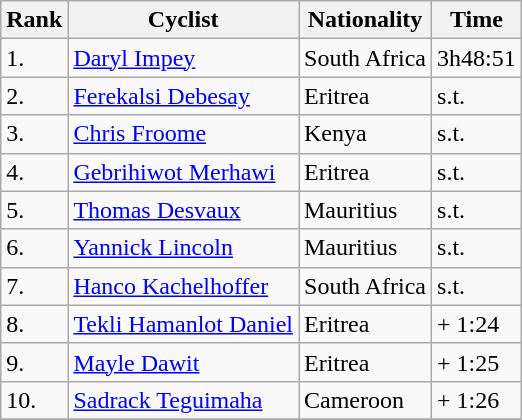<table class="wikitable">
<tr>
<th>Rank</th>
<th>Cyclist</th>
<th>Nationality</th>
<th>Time</th>
</tr>
<tr>
<td>1.</td>
<td><a href='#'>Daryl Impey</a></td>
<td>South Africa</td>
<td>3h48:51</td>
</tr>
<tr>
<td>2.</td>
<td><a href='#'>Ferekalsi Debesay</a></td>
<td>Eritrea</td>
<td>s.t.</td>
</tr>
<tr>
<td>3.</td>
<td><a href='#'>Chris Froome</a></td>
<td>Kenya</td>
<td>s.t.</td>
</tr>
<tr>
<td>4.</td>
<td><a href='#'>Gebrihiwot Merhawi</a></td>
<td>Eritrea</td>
<td>s.t.</td>
</tr>
<tr>
<td>5.</td>
<td><a href='#'>Thomas Desvaux</a></td>
<td>Mauritius</td>
<td>s.t.</td>
</tr>
<tr>
<td>6.</td>
<td><a href='#'>Yannick Lincoln</a></td>
<td>Mauritius</td>
<td>s.t.</td>
</tr>
<tr>
<td>7.</td>
<td><a href='#'>Hanco Kachelhoffer</a></td>
<td>South Africa</td>
<td>s.t.</td>
</tr>
<tr>
<td>8.</td>
<td><a href='#'>Tekli Hamanlot Daniel</a></td>
<td>Eritrea</td>
<td>+ 1:24</td>
</tr>
<tr>
<td>9.</td>
<td><a href='#'>Mayle Dawit</a></td>
<td>Eritrea</td>
<td>+ 1:25</td>
</tr>
<tr>
<td>10.</td>
<td><a href='#'>Sadrack Teguimaha</a></td>
<td>Cameroon</td>
<td>+ 1:26</td>
</tr>
<tr>
</tr>
</table>
